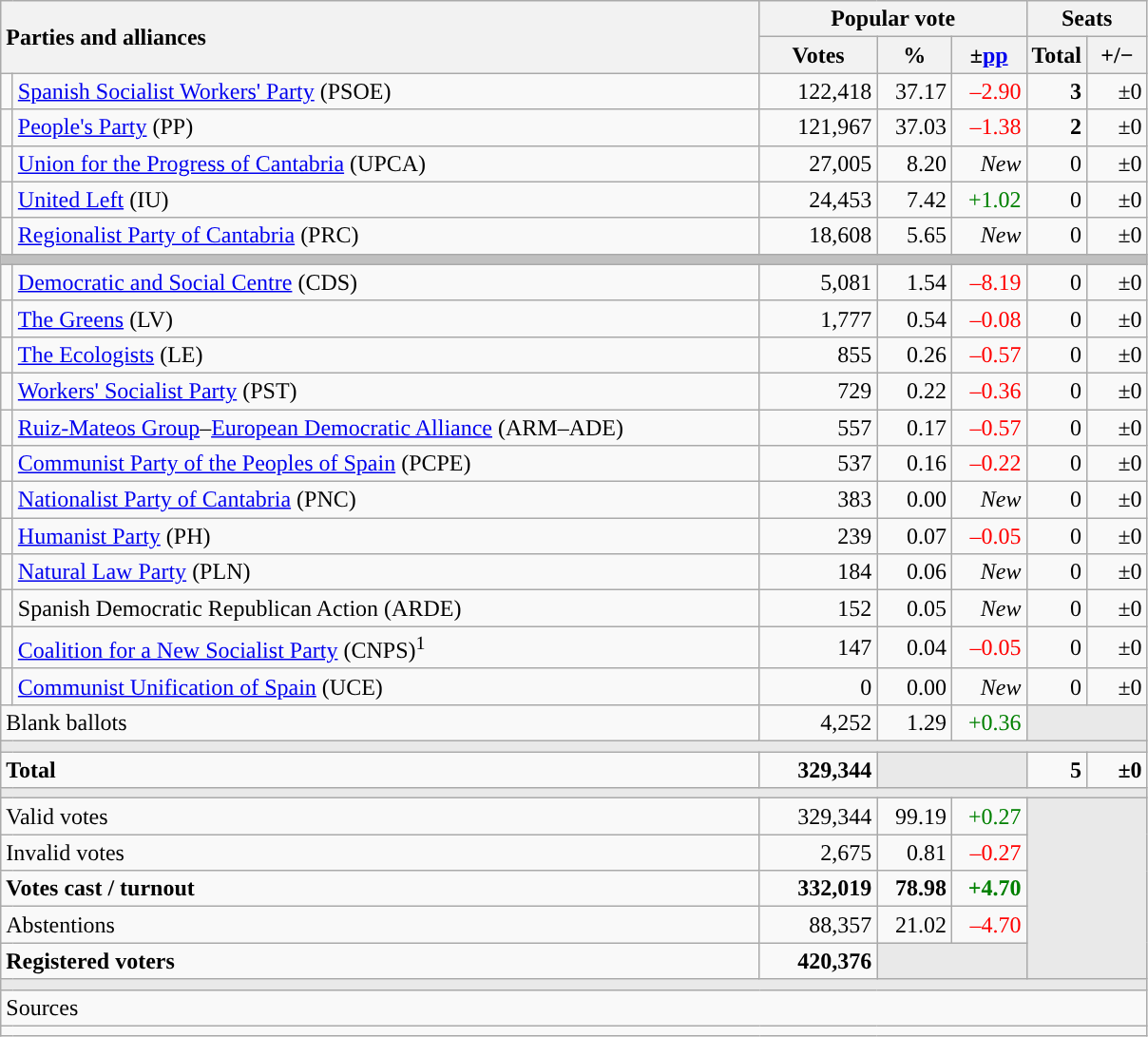<table class="wikitable" style="text-align:right;">
<tr>
<th style="text-align:left;" rowspan="2" colspan="2" width="525">Parties and alliances</th>
<th colspan="3">Popular vote</th>
<th colspan="2">Seats</th>
</tr>
<tr>
<th width="75">Votes</th>
<th width="45">%</th>
<th width="45">±<a href='#'>pp</a></th>
<th width="35">Total</th>
<th width="35">+/−</th>
</tr>
<tr>
<td width="1" style="color:inherit;background:"></td>
<td align="left"><a href='#'>Spanish Socialist Workers' Party</a> (PSOE)</td>
<td>122,418</td>
<td>37.17</td>
<td style="color:red;">–2.90</td>
<td><strong>3</strong></td>
<td>±0</td>
</tr>
<tr>
<td style="color:inherit;background:"></td>
<td align="left"><a href='#'>People's Party</a> (PP)</td>
<td>121,967</td>
<td>37.03</td>
<td style="color:red;">–1.38</td>
<td><strong>2</strong></td>
<td>±0</td>
</tr>
<tr>
<td style="color:inherit;background:"></td>
<td align="left"><a href='#'>Union for the Progress of Cantabria</a> (UPCA)</td>
<td>27,005</td>
<td>8.20</td>
<td><em>New</em></td>
<td>0</td>
<td>±0</td>
</tr>
<tr>
<td style="color:inherit;background:"></td>
<td align="left"><a href='#'>United Left</a> (IU)</td>
<td>24,453</td>
<td>7.42</td>
<td style="color:green;">+1.02</td>
<td>0</td>
<td>±0</td>
</tr>
<tr>
<td style="color:inherit;background:"></td>
<td align="left"><a href='#'>Regionalist Party of Cantabria</a> (PRC)</td>
<td>18,608</td>
<td>5.65</td>
<td><em>New</em></td>
<td>0</td>
<td>±0</td>
</tr>
<tr>
<td colspan="7" bgcolor="#C0C0C0"></td>
</tr>
<tr>
<td style="color:inherit;background:"></td>
<td align="left"><a href='#'>Democratic and Social Centre</a> (CDS)</td>
<td>5,081</td>
<td>1.54</td>
<td style="color:red;">–8.19</td>
<td>0</td>
<td>±0</td>
</tr>
<tr>
<td style="color:inherit;background:"></td>
<td align="left"><a href='#'>The Greens</a> (LV)</td>
<td>1,777</td>
<td>0.54</td>
<td style="color:red;">–0.08</td>
<td>0</td>
<td>±0</td>
</tr>
<tr>
<td style="color:inherit;background:"></td>
<td align="left"><a href='#'>The Ecologists</a> (LE)</td>
<td>855</td>
<td>0.26</td>
<td style="color:red;">–0.57</td>
<td>0</td>
<td>±0</td>
</tr>
<tr>
<td style="color:inherit;background:"></td>
<td align="left"><a href='#'>Workers' Socialist Party</a> (PST)</td>
<td>729</td>
<td>0.22</td>
<td style="color:red;">–0.36</td>
<td>0</td>
<td>±0</td>
</tr>
<tr>
<td style="color:inherit;background:"></td>
<td align="left"><a href='#'>Ruiz-Mateos Group</a>–<a href='#'>European Democratic Alliance</a> (ARM–ADE)</td>
<td>557</td>
<td>0.17</td>
<td style="color:red;">–0.57</td>
<td>0</td>
<td>±0</td>
</tr>
<tr>
<td style="color:inherit;background:"></td>
<td align="left"><a href='#'>Communist Party of the Peoples of Spain</a> (PCPE)</td>
<td>537</td>
<td>0.16</td>
<td style="color:red;">–0.22</td>
<td>0</td>
<td>±0</td>
</tr>
<tr>
<td style="color:inherit;background:"></td>
<td align="left"><a href='#'>Nationalist Party of Cantabria</a> (PNC)</td>
<td>383</td>
<td>0.00</td>
<td><em>New</em></td>
<td>0</td>
<td>±0</td>
</tr>
<tr>
<td style="color:inherit;background:"></td>
<td align="left"><a href='#'>Humanist Party</a> (PH)</td>
<td>239</td>
<td>0.07</td>
<td style="color:red;">–0.05</td>
<td>0</td>
<td>±0</td>
</tr>
<tr>
<td style="color:inherit;background:"></td>
<td align="left"><a href='#'>Natural Law Party</a> (PLN)</td>
<td>184</td>
<td>0.06</td>
<td><em>New</em></td>
<td>0</td>
<td>±0</td>
</tr>
<tr>
<td style="color:inherit;background:"></td>
<td align="left">Spanish Democratic Republican Action (ARDE)</td>
<td>152</td>
<td>0.05</td>
<td><em>New</em></td>
<td>0</td>
<td>±0</td>
</tr>
<tr>
<td style="color:inherit;background:"></td>
<td align="left"><a href='#'>Coalition for a New Socialist Party</a> (CNPS)<sup>1</sup></td>
<td>147</td>
<td>0.04</td>
<td style="color:red;">–0.05</td>
<td>0</td>
<td>±0</td>
</tr>
<tr>
<td style="color:inherit;background:"></td>
<td align="left"><a href='#'>Communist Unification of Spain</a> (UCE)</td>
<td>0</td>
<td>0.00</td>
<td><em>New</em></td>
<td>0</td>
<td>±0</td>
</tr>
<tr>
<td align="left" colspan="2">Blank ballots</td>
<td>4,252</td>
<td>1.29</td>
<td style="color:green;">+0.36</td>
<td bgcolor="#E9E9E9" colspan="2"></td>
</tr>
<tr>
<td colspan="7" bgcolor="#E9E9E9"></td>
</tr>
<tr style="font-weight:bold;">
<td align="left" colspan="2">Total</td>
<td>329,344</td>
<td bgcolor="#E9E9E9" colspan="2"></td>
<td>5</td>
<td>±0</td>
</tr>
<tr>
<td colspan="7" bgcolor="#E9E9E9"></td>
</tr>
<tr>
<td align="left" colspan="2">Valid votes</td>
<td>329,344</td>
<td>99.19</td>
<td style="color:green;">+0.27</td>
<td bgcolor="#E9E9E9" colspan="2" rowspan="5"></td>
</tr>
<tr>
<td align="left" colspan="2">Invalid votes</td>
<td>2,675</td>
<td>0.81</td>
<td style="color:red;">–0.27</td>
</tr>
<tr style="font-weight:bold;">
<td align="left" colspan="2">Votes cast / turnout</td>
<td>332,019</td>
<td>78.98</td>
<td style="color:green;">+4.70</td>
</tr>
<tr>
<td align="left" colspan="2">Abstentions</td>
<td>88,357</td>
<td>21.02</td>
<td style="color:red;">–4.70</td>
</tr>
<tr style="font-weight:bold;">
<td align="left" colspan="2">Registered voters</td>
<td>420,376</td>
<td bgcolor="#E9E9E9" colspan="2"></td>
</tr>
<tr>
<td colspan="7" bgcolor="#E9E9E9"></td>
</tr>
<tr>
<td align="left" colspan="7">Sources</td>
</tr>
<tr>
<td colspan="7" style="text-align:left; max-width:790px;"></td>
</tr>
</table>
